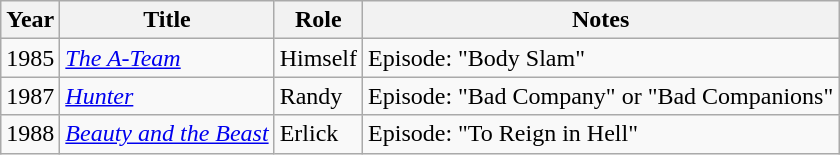<table class="wikitable sortable">
<tr>
<th>Year</th>
<th>Title</th>
<th>Role</th>
<th>Notes</th>
</tr>
<tr>
<td>1985</td>
<td><em><a href='#'>The A-Team</a></em></td>
<td>Himself</td>
<td>Episode: "Body Slam"</td>
</tr>
<tr>
<td>1987</td>
<td><em><a href='#'>Hunter</a></em></td>
<td>Randy</td>
<td>Episode: "Bad Company" or "Bad Companions"</td>
</tr>
<tr>
<td>1988</td>
<td><em><a href='#'>Beauty and the Beast</a></em></td>
<td>Erlick</td>
<td>Episode: "To Reign in Hell"</td>
</tr>
</table>
